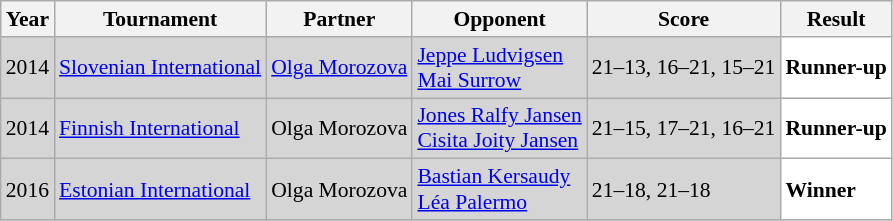<table class="sortable wikitable" style="font-size: 90%;">
<tr>
<th>Year</th>
<th>Tournament</th>
<th>Partner</th>
<th>Opponent</th>
<th>Score</th>
<th>Result</th>
</tr>
<tr style="background:#D5D5D5">
<td align="center">2014</td>
<td align="left"><a href='#'>Slovenian International</a></td>
<td align="left"> <a href='#'>Olga Morozova</a></td>
<td align="left"> <a href='#'>Jeppe Ludvigsen</a><br> <a href='#'>Mai Surrow</a></td>
<td align="left">21–13, 16–21, 15–21</td>
<td style="text-align:left; background:white"> <strong>Runner-up</strong></td>
</tr>
<tr style="background:#D5D5D5">
<td align="center">2014</td>
<td align="left"><a href='#'>Finnish International</a></td>
<td align="left"> Olga Morozova</td>
<td align="left"> <a href='#'>Jones Ralfy Jansen</a><br> <a href='#'>Cisita Joity Jansen</a></td>
<td align="left">21–15, 17–21, 16–21</td>
<td style="text-align:left; background:white"> <strong>Runner-up</strong></td>
</tr>
<tr style="background:#D5D5D5">
<td align="center">2016</td>
<td align="left"><a href='#'>Estonian International</a></td>
<td align="left"> Olga Morozova</td>
<td align="left"> <a href='#'>Bastian Kersaudy</a><br> <a href='#'>Léa Palermo</a></td>
<td align="left">21–18, 21–18</td>
<td style="text-align:left; background:white"> <strong>Winner</strong></td>
</tr>
</table>
